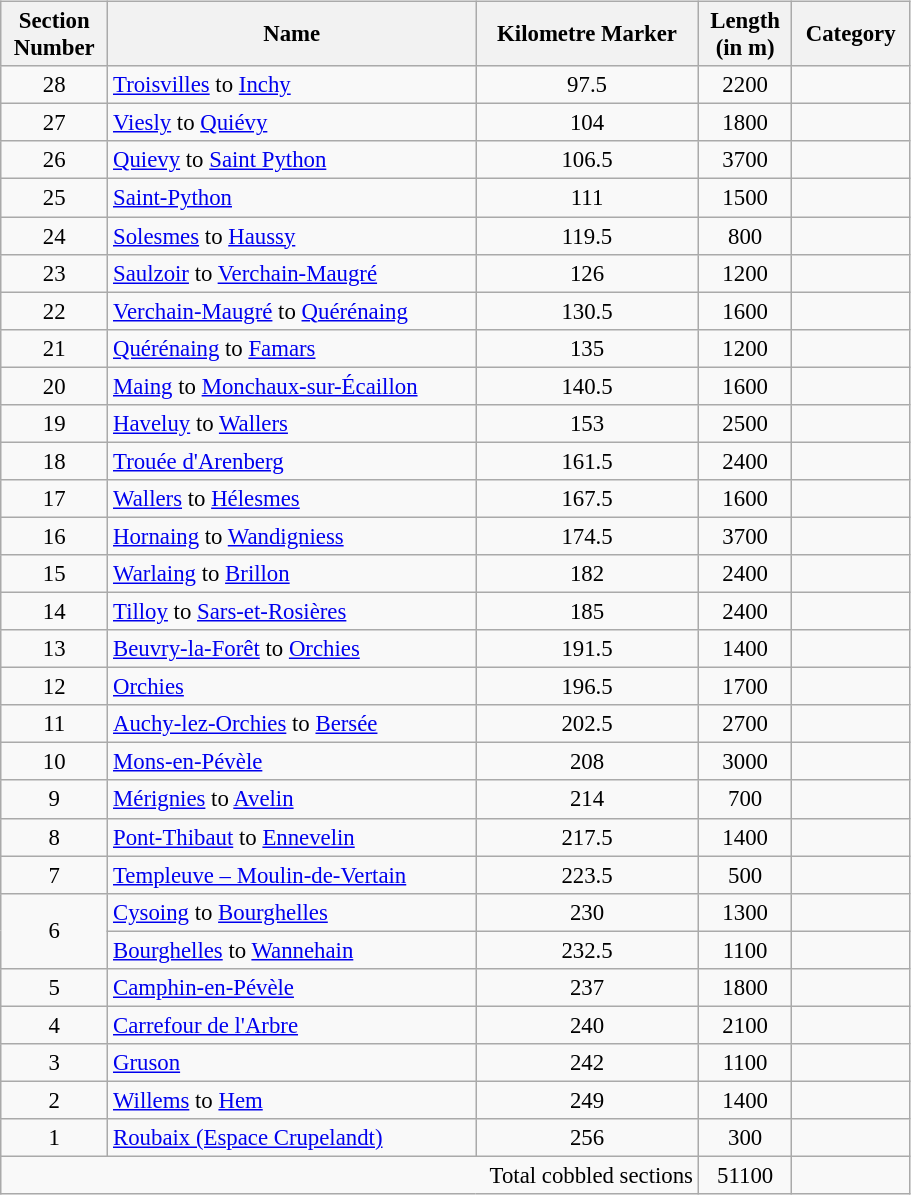<table class="wikitable" style="float:left; text-align:center; font-size:95%; width:48%;">
<tr>
<th>Section<br>Number</th>
<th>Name</th>
<th>Kilometre Marker</th>
<th>Length<br>(in m)</th>
<th>Category</th>
</tr>
<tr>
<td>28</td>
<td style="text-align:left;"><a href='#'>Troisvilles</a> to <a href='#'>Inchy</a></td>
<td>97.5</td>
<td>2200</td>
<td></td>
</tr>
<tr>
<td>27</td>
<td style="text-align:left;"><a href='#'>Viesly</a> to <a href='#'>Quiévy</a></td>
<td>104</td>
<td>1800</td>
<td></td>
</tr>
<tr>
<td>26</td>
<td style="text-align:left;"><a href='#'>Quievy</a> to <a href='#'>Saint Python</a></td>
<td>106.5</td>
<td>3700</td>
<td></td>
</tr>
<tr>
<td>25</td>
<td style="text-align:left;"><a href='#'>Saint-Python</a></td>
<td>111</td>
<td>1500</td>
<td></td>
</tr>
<tr>
<td>24</td>
<td style="text-align:left;"><a href='#'>Solesmes</a> to <a href='#'>Haussy</a></td>
<td>119.5</td>
<td>800</td>
<td></td>
</tr>
<tr>
<td>23</td>
<td style="text-align:left;"><a href='#'>Saulzoir</a> to <a href='#'>Verchain-Maugré</a></td>
<td>126</td>
<td>1200</td>
<td></td>
</tr>
<tr>
<td>22</td>
<td style="text-align:left;"><a href='#'>Verchain-Maugré</a> to <a href='#'>Quérénaing</a></td>
<td>130.5</td>
<td>1600</td>
<td></td>
</tr>
<tr>
<td>21</td>
<td style="text-align:left;"><a href='#'>Quérénaing</a> to <a href='#'>Famars</a></td>
<td>135</td>
<td>1200</td>
<td></td>
</tr>
<tr>
<td>20</td>
<td style="text-align:left;"><a href='#'>Maing</a> to <a href='#'>Monchaux-sur-Écaillon</a></td>
<td>140.5</td>
<td>1600</td>
<td></td>
</tr>
<tr>
<td>19</td>
<td style="text-align:left;"><a href='#'>Haveluy</a> to <a href='#'>Wallers</a></td>
<td>153</td>
<td>2500</td>
<td></td>
</tr>
<tr>
<td>18</td>
<td style="text-align:left;"><a href='#'>Trouée d'Arenberg</a></td>
<td>161.5</td>
<td>2400</td>
<td></td>
</tr>
<tr>
<td>17</td>
<td style="text-align:left;"><a href='#'>Wallers</a> to <a href='#'>Hélesmes</a></td>
<td>167.5</td>
<td>1600</td>
<td></td>
</tr>
<tr>
<td>16</td>
<td style="text-align:left;"><a href='#'>Hornaing</a> to <a href='#'>Wandigniess</a></td>
<td>174.5</td>
<td>3700</td>
<td></td>
</tr>
<tr>
<td>15</td>
<td style="text-align:left;"><a href='#'>Warlaing</a> to <a href='#'>Brillon</a></td>
<td>182</td>
<td>2400</td>
<td></td>
</tr>
<tr>
<td>14</td>
<td style="text-align:left;"><a href='#'>Tilloy</a> to <a href='#'>Sars-et-Rosières</a></td>
<td>185</td>
<td>2400</td>
<td></td>
</tr>
<tr>
<td>13</td>
<td style="text-align:left;"><a href='#'>Beuvry-la-Forêt</a> to <a href='#'>Orchies</a></td>
<td>191.5</td>
<td>1400</td>
<td></td>
</tr>
<tr>
<td>12</td>
<td style="text-align:left;"><a href='#'>Orchies</a></td>
<td>196.5</td>
<td>1700</td>
<td></td>
</tr>
<tr>
<td>11</td>
<td style="text-align:left;"><a href='#'>Auchy-lez-Orchies</a> to <a href='#'>Bersée</a></td>
<td>202.5</td>
<td>2700</td>
<td></td>
</tr>
<tr>
<td>10</td>
<td style="text-align:left;"><a href='#'>Mons-en-Pévèle</a></td>
<td>208</td>
<td>3000</td>
<td></td>
</tr>
<tr>
<td>9</td>
<td style="text-align:left;"><a href='#'>Mérignies</a> to <a href='#'>Avelin</a></td>
<td>214</td>
<td>700</td>
<td></td>
</tr>
<tr>
<td>8</td>
<td style="text-align:left;"><a href='#'>Pont-Thibaut</a> to <a href='#'>Ennevelin</a></td>
<td>217.5</td>
<td>1400</td>
<td></td>
</tr>
<tr>
<td>7</td>
<td style="text-align:left;"><a href='#'>Templeuve – Moulin-de-Vertain</a></td>
<td>223.5</td>
<td>500</td>
<td></td>
</tr>
<tr>
<td rowspan=2>6</td>
<td style="text-align:left;"><a href='#'>Cysoing</a> to <a href='#'>Bourghelles</a></td>
<td>230</td>
<td>1300</td>
<td></td>
</tr>
<tr>
<td style="text-align:left;"><a href='#'>Bourghelles</a> to <a href='#'>Wannehain</a></td>
<td>232.5</td>
<td>1100</td>
<td></td>
</tr>
<tr>
<td>5</td>
<td style="text-align:left;"><a href='#'>Camphin-en-Pévèle</a></td>
<td>237</td>
<td>1800</td>
<td></td>
</tr>
<tr>
<td>4</td>
<td style="text-align:left;"><a href='#'>Carrefour de l'Arbre</a></td>
<td>240</td>
<td>2100</td>
<td></td>
</tr>
<tr>
<td>3</td>
<td style="text-align:left;"><a href='#'>Gruson</a></td>
<td>242</td>
<td>1100</td>
<td></td>
</tr>
<tr>
<td>2</td>
<td style="text-align:left;"><a href='#'>Willems</a> to <a href='#'>Hem</a></td>
<td>249</td>
<td>1400</td>
<td></td>
</tr>
<tr>
<td>1</td>
<td style="text-align:left;"><a href='#'>Roubaix (Espace Crupelandt)</a></td>
<td>256</td>
<td>300</td>
<td></td>
</tr>
<tr>
<td style="text-align:right;" colspan=3>Total cobbled sections</td>
<td>51100</td>
<td></td>
</tr>
</table>
